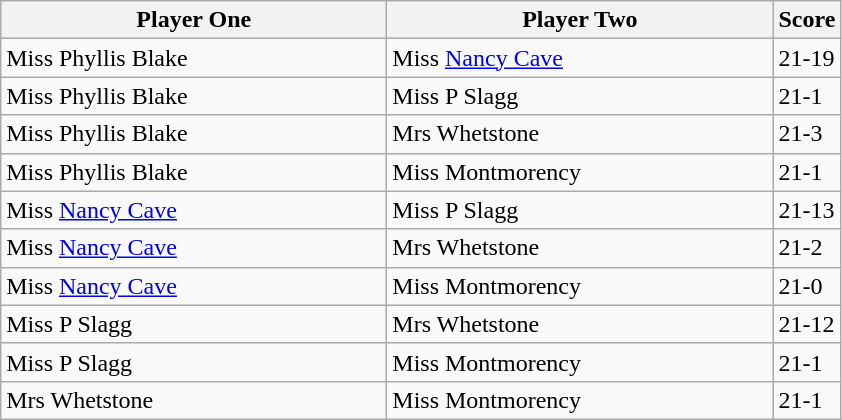<table class="wikitable">
<tr>
<th width=250>Player One</th>
<th width=250>Player Two</th>
<th width=30>Score</th>
</tr>
<tr>
<td> Miss Phyllis Blake</td>
<td> Miss <a href='#'>Nancy Cave</a></td>
<td>21-19</td>
</tr>
<tr>
<td> Miss Phyllis Blake</td>
<td> Miss P Slagg</td>
<td>21-1</td>
</tr>
<tr>
<td> Miss Phyllis Blake</td>
<td> Mrs Whetstone</td>
<td>21-3</td>
</tr>
<tr>
<td> Miss Phyllis Blake</td>
<td> Miss Montmorency</td>
<td>21-1</td>
</tr>
<tr>
<td> Miss <a href='#'>Nancy Cave</a></td>
<td> Miss P Slagg</td>
<td>21-13</td>
</tr>
<tr>
<td> Miss <a href='#'>Nancy Cave</a></td>
<td> Mrs Whetstone</td>
<td>21-2</td>
</tr>
<tr>
<td> Miss <a href='#'>Nancy Cave</a></td>
<td> Miss Montmorency</td>
<td>21-0</td>
</tr>
<tr>
<td> Miss P Slagg</td>
<td>  Mrs Whetstone</td>
<td>21-12</td>
</tr>
<tr>
<td> Miss P Slagg</td>
<td> Miss Montmorency</td>
<td>21-1</td>
</tr>
<tr>
<td> Mrs Whetstone</td>
<td> Miss Montmorency</td>
<td>21-1</td>
</tr>
</table>
